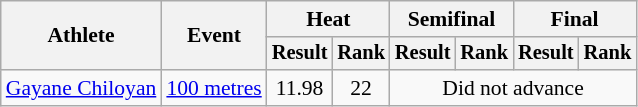<table class=wikitable style=font-size:90%>
<tr>
<th rowspan=2>Athlete</th>
<th rowspan=2>Event</th>
<th colspan=2>Heat</th>
<th colspan=2>Semifinal</th>
<th colspan=2>Final</th>
</tr>
<tr style=font-size:95%>
<th>Result</th>
<th>Rank</th>
<th>Result</th>
<th>Rank</th>
<th>Result</th>
<th>Rank</th>
</tr>
<tr align=center>
<td align=left><a href='#'>Gayane Chiloyan</a></td>
<td align=left><a href='#'>100 metres</a></td>
<td>11.98</td>
<td>22</td>
<td colspan=4>Did not advance</td>
</tr>
</table>
